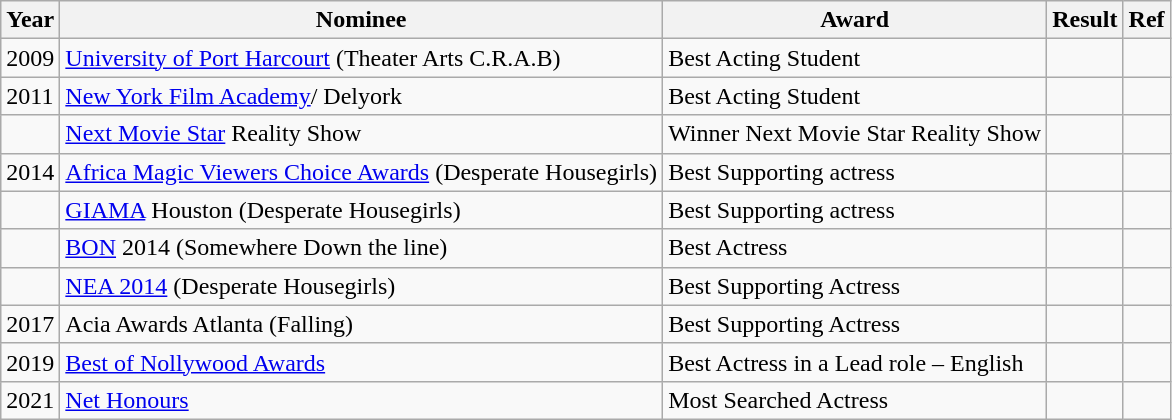<table class="wikitable">
<tr>
<th>Year</th>
<th>Nominee</th>
<th>Award</th>
<th>Result</th>
<th>Ref</th>
</tr>
<tr>
<td>2009</td>
<td><a href='#'>University of Port Harcourt</a> (Theater Arts C.R.A.B)</td>
<td>Best Acting Student</td>
<td></td>
<td></td>
</tr>
<tr>
<td>2011</td>
<td><a href='#'>New York Film Academy</a>/ Delyork</td>
<td>Best Acting Student</td>
<td></td>
<td></td>
</tr>
<tr>
<td></td>
<td><a href='#'>Next Movie Star</a> Reality Show</td>
<td>Winner Next Movie Star Reality Show</td>
<td></td>
<td></td>
</tr>
<tr>
<td>2014</td>
<td><a href='#'>Africa Magic Viewers Choice Awards</a> (Desperate Housegirls)</td>
<td>Best Supporting actress</td>
<td></td>
<td></td>
</tr>
<tr>
<td></td>
<td><a href='#'>GIAMA</a> Houston (Desperate Housegirls)</td>
<td>Best Supporting actress</td>
<td></td>
<td></td>
</tr>
<tr>
<td></td>
<td><a href='#'>BON</a> 2014 (Somewhere Down the line)</td>
<td>Best Actress</td>
<td></td>
<td></td>
</tr>
<tr>
<td></td>
<td><a href='#'>NEA 2014</a> (Desperate Housegirls)</td>
<td>Best Supporting Actress</td>
<td></td>
<td></td>
</tr>
<tr>
<td>2017</td>
<td>Acia Awards Atlanta (Falling)</td>
<td>Best Supporting Actress</td>
<td></td>
<td></td>
</tr>
<tr>
<td>2019</td>
<td><a href='#'>Best of Nollywood Awards</a></td>
<td>Best Actress in a Lead role – English</td>
<td></td>
<td></td>
</tr>
<tr>
<td>2021</td>
<td><a href='#'>Net Honours</a></td>
<td>Most Searched Actress</td>
<td></td>
<td></td>
</tr>
</table>
